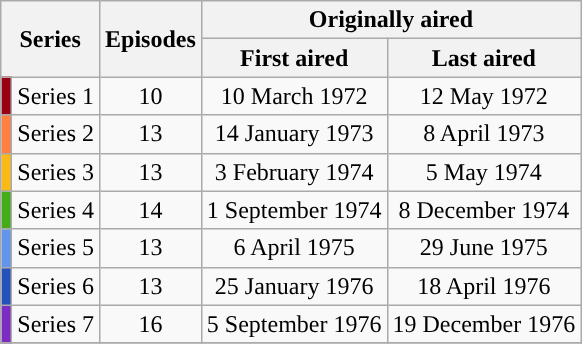<table class="wikitable plainrowheaders" style="text-align:center;">
<tr>
<th colspan="2" rowspan="2">Series</th>
<th rowspan="2">Episodes</th>
<th colspan="2">Originally aired</th>
</tr>
<tr>
<th>First aired</th>
<th>Last aired</th>
</tr>
<tr>
<th style="background:#990012"></th>
<td>Series 1</td>
<td>10</td>
<td>10 March 1972</td>
<td>12 May 1972</td>
</tr>
<tr>
<th style="background:#FF8040"></th>
<td>Series 2</td>
<td>13</td>
<td>14 January 1973</td>
<td>8 April 1973</td>
</tr>
<tr>
<th style="background:#FBB917"></th>
<td>Series 3</td>
<td>13</td>
<td>3 February 1974</td>
<td>5 May 1974</td>
</tr>
<tr>
<th style="background:#44AC18"></th>
<td>Series 4</td>
<td>14</td>
<td>1 September 1974</td>
<td>8 December 1974</td>
</tr>
<tr>
<th style="background:#6495ED"></th>
<td>Series 5</td>
<td>13</td>
<td>6 April 1975</td>
<td>29 June 1975</td>
</tr>
<tr>
<th style="background:#2451BB"></th>
<td>Series 6</td>
<td>13</td>
<td>25 January 1976</td>
<td>18 April 1976</td>
</tr>
<tr>
<th style="background:#7C2BC3"></th>
<td>Series 7</td>
<td>16</td>
<td>5 September 1976</td>
<td>19 December 1976</td>
</tr>
<tr>
</tr>
</table>
